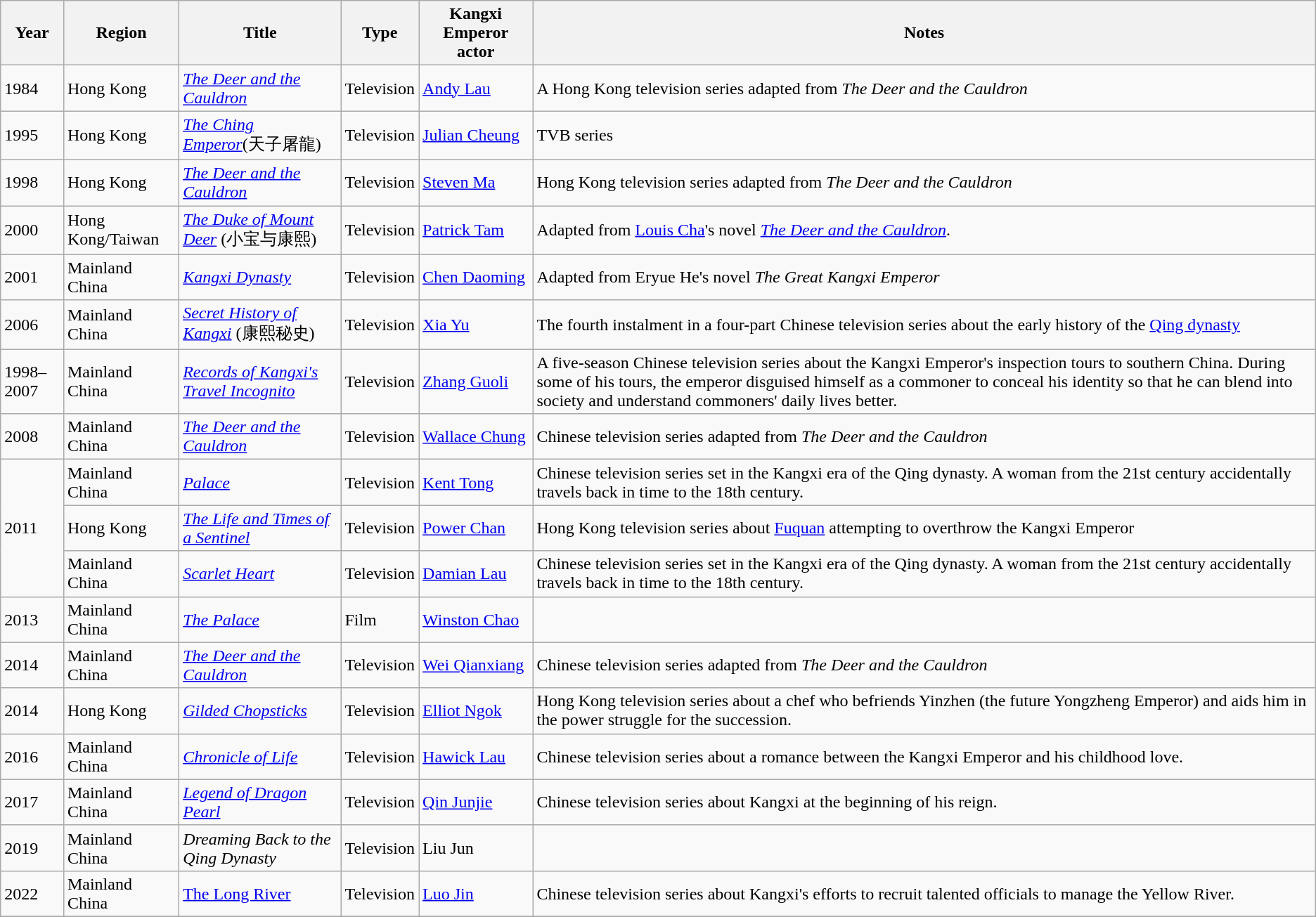<table class="wikitable sortable">
<tr>
<th>Year</th>
<th>Region</th>
<th>Title</th>
<th>Type</th>
<th>Kangxi Emperor actor</th>
<th class="unsortable">Notes</th>
</tr>
<tr>
<td>1984</td>
<td>Hong Kong</td>
<td><em><a href='#'>The Deer and the Cauldron</a></em></td>
<td>Television</td>
<td><a href='#'>Andy Lau</a></td>
<td>A Hong Kong television series adapted from <em>The Deer and the Cauldron</em></td>
</tr>
<tr>
<td>1995</td>
<td>Hong Kong</td>
<td><em><a href='#'>The Ching Emperor</a></em>(天子屠龍)</td>
<td>Television</td>
<td><a href='#'>Julian Cheung</a></td>
<td>TVB series</td>
</tr>
<tr>
<td>1998</td>
<td>Hong Kong</td>
<td><em><a href='#'>The Deer and the Cauldron</a></em></td>
<td>Television</td>
<td><a href='#'>Steven Ma</a></td>
<td>Hong Kong television series adapted from <em>The Deer and the Cauldron</em></td>
</tr>
<tr>
<td>2000</td>
<td>Hong Kong/Taiwan</td>
<td><a href='#'><em>The Duke of Mount Deer</em></a> (小宝与康熙)</td>
<td>Television</td>
<td><a href='#'>Patrick Tam</a></td>
<td>Adapted from <a href='#'>Louis Cha</a>'s novel <em><a href='#'>The Deer and the Cauldron</a></em>.</td>
</tr>
<tr>
<td>2001</td>
<td>Mainland China</td>
<td><em><a href='#'>Kangxi Dynasty</a></em></td>
<td>Television</td>
<td><a href='#'>Chen Daoming</a></td>
<td>Adapted from Eryue He's novel <em>The Great Kangxi Emperor</em></td>
</tr>
<tr>
<td>2006</td>
<td>Mainland China</td>
<td><em><a href='#'>Secret History of Kangxi</a></em> (康熙秘史)</td>
<td>Television</td>
<td><a href='#'>Xia Yu</a></td>
<td>The fourth instalment in a four-part Chinese television series about the early history of the <a href='#'>Qing dynasty</a></td>
</tr>
<tr>
<td>1998–2007</td>
<td>Mainland China</td>
<td><em><a href='#'>Records of Kangxi's Travel Incognito</a></em></td>
<td>Television</td>
<td><a href='#'>Zhang Guoli</a></td>
<td>A five-season Chinese television series about the Kangxi Emperor's inspection tours to southern China. During some of his tours, the emperor disguised himself as a commoner to conceal his identity so that he can blend into society and understand commoners' daily lives better.</td>
</tr>
<tr>
<td>2008</td>
<td>Mainland China</td>
<td><em><a href='#'>The Deer and the Cauldron</a></em></td>
<td>Television</td>
<td><a href='#'>Wallace Chung</a></td>
<td>Chinese television series adapted from <em>The Deer and the Cauldron</em></td>
</tr>
<tr>
<td rowspan=3>2011</td>
<td>Mainland China</td>
<td><em><a href='#'>Palace</a></em></td>
<td>Television</td>
<td><a href='#'>Kent Tong</a></td>
<td>Chinese television series set in the Kangxi era of the Qing dynasty. A woman from the 21st century accidentally travels back in time to the 18th century.</td>
</tr>
<tr>
<td>Hong Kong</td>
<td><em><a href='#'>The Life and Times of a Sentinel</a></em></td>
<td>Television</td>
<td><a href='#'>Power Chan</a></td>
<td>Hong Kong television series about <a href='#'>Fuquan</a> attempting to overthrow the Kangxi Emperor</td>
</tr>
<tr>
<td>Mainland China</td>
<td><em><a href='#'>Scarlet Heart</a></em></td>
<td>Television</td>
<td><a href='#'>Damian Lau</a></td>
<td>Chinese television series set in the Kangxi era of the Qing dynasty. A woman from the 21st century accidentally travels back in time to the 18th century.</td>
</tr>
<tr>
<td>2013</td>
<td>Mainland China</td>
<td><em><a href='#'>The Palace</a></em></td>
<td>Film</td>
<td><a href='#'>Winston Chao</a></td>
<td></td>
</tr>
<tr>
<td>2014</td>
<td>Mainland China</td>
<td><em><a href='#'>The Deer and the Cauldron</a></em></td>
<td>Television</td>
<td><a href='#'>Wei Qianxiang</a></td>
<td>Chinese television series adapted from <em>The Deer and the Cauldron</em></td>
</tr>
<tr>
<td>2014</td>
<td>Hong Kong</td>
<td><em><a href='#'>Gilded Chopsticks</a></em></td>
<td>Television</td>
<td><a href='#'>Elliot Ngok</a></td>
<td>Hong Kong television series about a chef who befriends Yinzhen (the future Yongzheng Emperor) and aids him in the power struggle for the succession.</td>
</tr>
<tr>
<td>2016</td>
<td>Mainland China</td>
<td><em><a href='#'>Chronicle of Life</a></em></td>
<td>Television</td>
<td><a href='#'>Hawick Lau</a></td>
<td>Chinese television series about a romance between the Kangxi Emperor and his childhood love.</td>
</tr>
<tr>
<td>2017</td>
<td>Mainland China</td>
<td><em><a href='#'>Legend of Dragon Pearl</a></em></td>
<td>Television</td>
<td><a href='#'>Qin Junjie</a></td>
<td>Chinese television series about Kangxi at the beginning of his reign.</td>
</tr>
<tr>
<td>2019</td>
<td>Mainland China</td>
<td><em>Dreaming Back to the Qing Dynasty</em></td>
<td>Television</td>
<td>Liu Jun</td>
<td></td>
</tr>
<tr>
<td>2022</td>
<td>Mainland China</td>
<td><a href='#'>The Long River</a></td>
<td>Television</td>
<td><a href='#'>Luo Jin</a></td>
<td>Chinese television series about Kangxi's efforts to recruit talented officials to manage the Yellow River.</td>
</tr>
<tr>
</tr>
</table>
